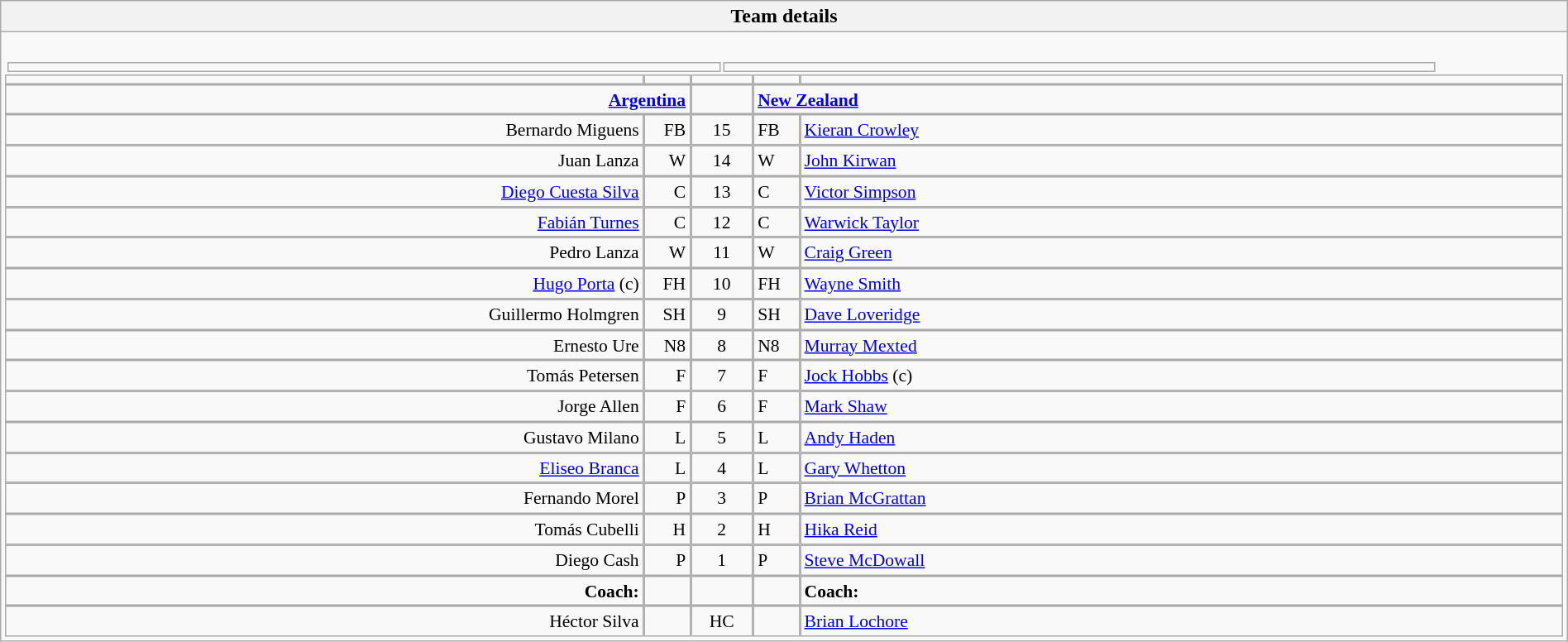<table style="width:100%" class="wikitable collapsible collapsed">
<tr>
<th>Team details</th>
</tr>
<tr>
<td><br><table style="width:92%">
<tr>
<td></td>
<td></td>
</tr>
</table>
<table width="100%" style="font-size: 90%; " cellspacing="0" cellpadding="0" align=center>
<tr>
<td width=41%; text-align=right></td>
<td width=3%; text-align:right></td>
<td width=4%; text-align:center></td>
<td width=3%; text-align:left></td>
<td width=49%; text-align:left></td>
</tr>
<tr>
<td colspan=2; align=right><strong><a href='#'>Argentina</a></strong></td>
<td></td>
<td colspan=2;><strong><a href='#'>New Zealand</a></strong></td>
</tr>
<tr>
<td align=right>Bernardo Miguens</td>
<td align=right>FB</td>
<td align=center>15</td>
<td>FB</td>
<td><a href='#'>Kieran Crowley</a></td>
</tr>
<tr>
<td align=right>Juan Lanza</td>
<td align=right>W</td>
<td align=center>14</td>
<td>W</td>
<td><a href='#'>John Kirwan</a></td>
</tr>
<tr>
<td align=right><a href='#'>Diego Cuesta Silva</a></td>
<td align=right>C</td>
<td align=center>13</td>
<td>C</td>
<td><a href='#'>Victor Simpson</a></td>
</tr>
<tr>
<td align=right><a href='#'>Fabián Turnes</a></td>
<td align=right>C</td>
<td align=center>12</td>
<td>C</td>
<td><a href='#'>Warwick Taylor</a></td>
</tr>
<tr>
<td align=right>Pedro Lanza</td>
<td align=right>W</td>
<td align=center>11</td>
<td>W</td>
<td><a href='#'>Craig Green</a></td>
</tr>
<tr>
<td align=right><a href='#'>Hugo Porta</a> (c)</td>
<td align=right>FH</td>
<td align=center>10</td>
<td>FH</td>
<td><a href='#'>Wayne Smith</a></td>
</tr>
<tr>
<td align=right>Guillermo Holmgren</td>
<td align=right>SH</td>
<td align=center>9</td>
<td>SH</td>
<td><a href='#'>Dave Loveridge</a></td>
</tr>
<tr>
<td align=right>Ernesto Ure</td>
<td align=right>N8</td>
<td align=center>8</td>
<td>N8</td>
<td><a href='#'>Murray Mexted</a></td>
</tr>
<tr>
<td align=right>Tomás Petersen</td>
<td align=right>F</td>
<td align=center>7</td>
<td>F</td>
<td><a href='#'>Jock Hobbs</a> (c)</td>
</tr>
<tr>
<td align=right>Jorge Allen</td>
<td align=right>F</td>
<td align=center>6</td>
<td>F</td>
<td><a href='#'>Mark Shaw</a></td>
</tr>
<tr>
<td align=right>Gustavo Milano</td>
<td align=right>L</td>
<td align=center>5</td>
<td>L</td>
<td><a href='#'>Andy Haden</a></td>
</tr>
<tr>
<td align=right><a href='#'>Eliseo Branca</a></td>
<td align=right>L</td>
<td align=center>4</td>
<td>L</td>
<td><a href='#'>Gary Whetton</a></td>
</tr>
<tr>
<td align=right>Fernando Morel</td>
<td align=right>P</td>
<td align=center>3</td>
<td>P</td>
<td><a href='#'>Brian McGrattan</a></td>
</tr>
<tr>
<td align=right>Tomás Cubelli</td>
<td align=right>H</td>
<td align=center>2</td>
<td>H</td>
<td><a href='#'>Hika Reid</a></td>
</tr>
<tr>
<td align=right>Diego Cash</td>
<td align=right>P</td>
<td align=center>1</td>
<td>P</td>
<td><a href='#'>Steve McDowall</a></td>
</tr>
<tr>
<td align=right><strong>Coach:</strong></td>
<td></td>
<td></td>
<td></td>
<td align=left><strong>Coach:</strong></td>
</tr>
<tr>
<td align=right> Héctor Silva</td>
<td align=right></td>
<td align=center>HC</td>
<td></td>
<td> <a href='#'>Brian Lochore</a></td>
</tr>
</table>
</td>
</tr>
</table>
